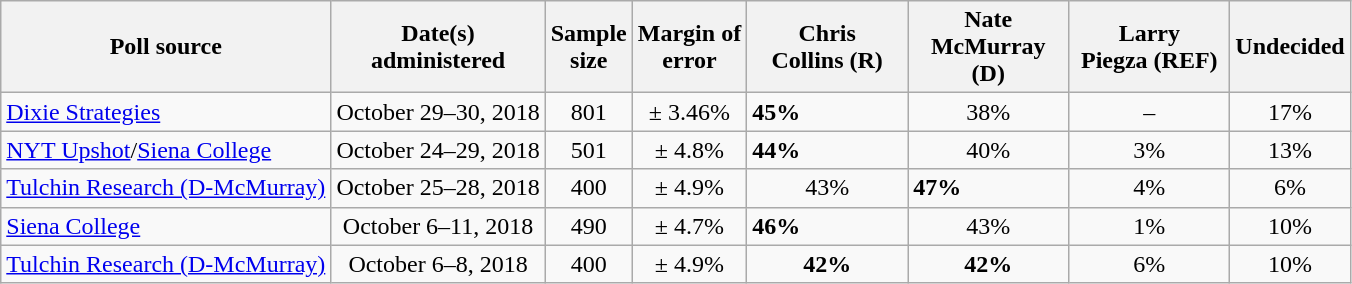<table class="wikitable">
<tr>
<th>Poll source</th>
<th>Date(s)<br>administered</th>
<th>Sample<br>size</th>
<th>Margin of<br>error</th>
<th style="width:100px;">Chris<br>Collins (R)</th>
<th style="width:100px;">Nate<br>McMurray (D)</th>
<th style="width:100px;">Larry<br>Piegza (REF)</th>
<th>Undecided</th>
</tr>
<tr>
<td><a href='#'>Dixie Strategies</a></td>
<td align=center>October 29–30, 2018</td>
<td align=center>801</td>
<td align=center>± 3.46%</td>
<td><strong>45%</strong></td>
<td align=center>38%</td>
<td align=center>–</td>
<td align=center>17%</td>
</tr>
<tr>
<td><a href='#'>NYT Upshot</a>/<a href='#'>Siena College</a></td>
<td align=center>October 24–29, 2018</td>
<td align=center>501</td>
<td align=center>± 4.8%</td>
<td><strong>44%</strong></td>
<td align=center>40%</td>
<td align=center>3%</td>
<td align=center>13%</td>
</tr>
<tr>
<td><a href='#'>Tulchin Research (D-McMurray)</a></td>
<td align=center>October 25–28, 2018</td>
<td align=center>400</td>
<td align=center>± 4.9%</td>
<td align=center>43%</td>
<td><strong>47%</strong></td>
<td align=center>4%</td>
<td align=center>6%</td>
</tr>
<tr>
<td><a href='#'>Siena College</a></td>
<td align=center>October 6–11, 2018</td>
<td align=center>490</td>
<td align=center>± 4.7%</td>
<td><strong>46%</strong></td>
<td align=center>43%</td>
<td align=center>1%</td>
<td align=center>10%</td>
</tr>
<tr>
<td><a href='#'>Tulchin Research (D-McMurray)</a></td>
<td align=center>October 6–8, 2018</td>
<td align=center>400</td>
<td align=center>± 4.9%</td>
<td align=center><strong>42%</strong></td>
<td align=center><strong>42%</strong></td>
<td align=center>6%</td>
<td align=center>10%</td>
</tr>
</table>
